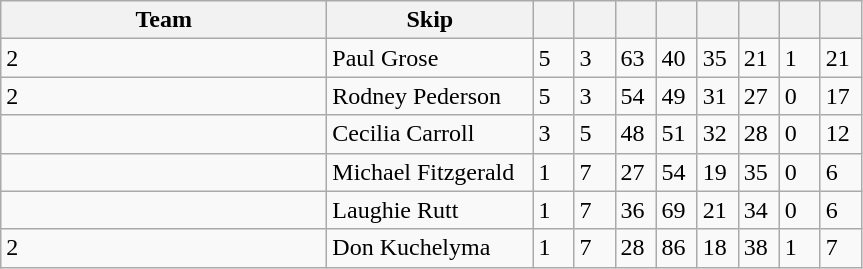<table class="wikitable">
<tr>
<th width=210>Team</th>
<th width=130>Skip</th>
<th width=20></th>
<th width=20></th>
<th width=20></th>
<th width=20></th>
<th width=20></th>
<th width=20></th>
<th width=20></th>
<th width=20></th>
</tr>
<tr>
<td> 2</td>
<td>Paul Grose</td>
<td>5</td>
<td>3</td>
<td>63</td>
<td>40</td>
<td>35</td>
<td>21</td>
<td>1</td>
<td>21</td>
</tr>
<tr>
<td> 2</td>
<td>Rodney Pederson</td>
<td>5</td>
<td>3</td>
<td>54</td>
<td>49</td>
<td>31</td>
<td>27</td>
<td>0</td>
<td>17</td>
</tr>
<tr>
<td></td>
<td>Cecilia Carroll</td>
<td>3</td>
<td>5</td>
<td>48</td>
<td>51</td>
<td>32</td>
<td>28</td>
<td>0</td>
<td>12</td>
</tr>
<tr>
<td></td>
<td>Michael Fitzgerald</td>
<td>1</td>
<td>7</td>
<td>27</td>
<td>54</td>
<td>19</td>
<td>35</td>
<td>0</td>
<td>6</td>
</tr>
<tr>
<td></td>
<td>Laughie Rutt</td>
<td>1</td>
<td>7</td>
<td>36</td>
<td>69</td>
<td>21</td>
<td>34</td>
<td>0</td>
<td>6</td>
</tr>
<tr>
<td> 2</td>
<td>Don Kuchelyma</td>
<td>1</td>
<td>7</td>
<td>28</td>
<td>86</td>
<td>18</td>
<td>38</td>
<td>1</td>
<td>7</td>
</tr>
</table>
